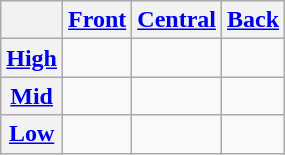<table class="wikitable" style="text-align:center;">
<tr>
<th></th>
<th><a href='#'>Front</a></th>
<th><a href='#'>Central</a></th>
<th><a href='#'>Back</a></th>
</tr>
<tr>
<th><a href='#'>High</a></th>
<td></td>
<td></td>
<td></td>
</tr>
<tr>
<th><a href='#'>Mid</a></th>
<td></td>
<td></td>
<td></td>
</tr>
<tr>
<th><a href='#'>Low</a></th>
<td></td>
<td></td>
<td></td>
</tr>
</table>
